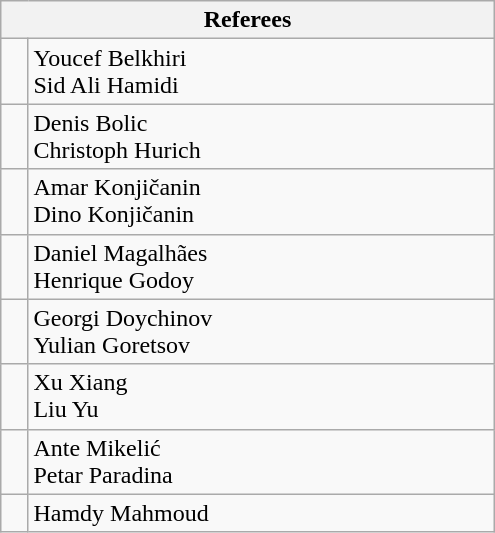<table class="wikitable" style="width: 330px;">
<tr>
<th colspan="2">Referees</th>
</tr>
<tr>
<td></td>
<td>Youcef Belkhiri<br>Sid Ali Hamidi</td>
</tr>
<tr>
<td></td>
<td>Denis Bolic<br>Christoph Hurich</td>
</tr>
<tr>
<td></td>
<td>Amar Konjičanin<br>Dino Konjičanin</td>
</tr>
<tr>
<td></td>
<td>Daniel Magalhães<br>Henrique Godoy</td>
</tr>
<tr>
<td></td>
<td>Georgi Doychinov<br>Yulian Goretsov</td>
</tr>
<tr>
<td></td>
<td>Xu Xiang<br>Liu Yu</td>
</tr>
<tr>
<td></td>
<td>Ante Mikelić<br>Petar Paradina</td>
</tr>
<tr>
<td></td>
<td>Hamdy Mahmoud<br></td>
</tr>
</table>
